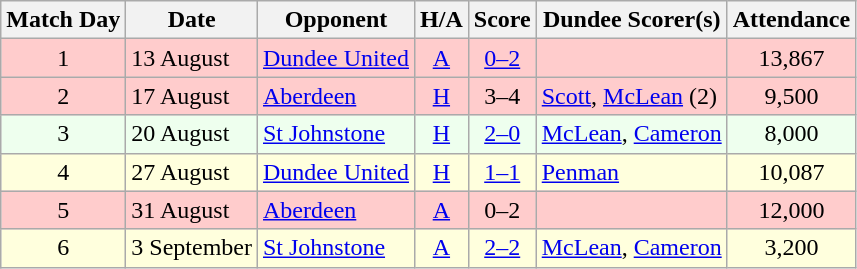<table class="wikitable" style="text-align:center">
<tr>
<th>Match Day</th>
<th>Date</th>
<th>Opponent</th>
<th>H/A</th>
<th>Score</th>
<th>Dundee Scorer(s)</th>
<th>Attendance</th>
</tr>
<tr bgcolor="#FFCCCC">
<td>1</td>
<td align="left">13 August</td>
<td align="left"><a href='#'>Dundee United</a></td>
<td><a href='#'>A</a></td>
<td><a href='#'>0–2</a></td>
<td align="left"></td>
<td>13,867</td>
</tr>
<tr bgcolor="#FFCCCC">
<td>2</td>
<td align="left">17 August</td>
<td align="left"><a href='#'>Aberdeen</a></td>
<td><a href='#'>H</a></td>
<td>3–4</td>
<td align="left"><a href='#'>Scott</a>, <a href='#'>McLean</a> (2)</td>
<td>9,500</td>
</tr>
<tr bgcolor="#EEFFEE">
<td>3</td>
<td align="left">20 August</td>
<td align="left"><a href='#'>St Johnstone</a></td>
<td><a href='#'>H</a></td>
<td><a href='#'>2–0</a></td>
<td align="left"><a href='#'>McLean</a>, <a href='#'>Cameron</a></td>
<td>8,000</td>
</tr>
<tr bgcolor="#FFFFDD">
<td>4</td>
<td align="left">27 August</td>
<td align="left"><a href='#'>Dundee United</a></td>
<td><a href='#'>H</a></td>
<td><a href='#'>1–1</a></td>
<td align="left"><a href='#'>Penman</a></td>
<td>10,087</td>
</tr>
<tr bgcolor="#FFCCCC">
<td>5</td>
<td align="left">31 August</td>
<td align="left"><a href='#'>Aberdeen</a></td>
<td><a href='#'>A</a></td>
<td>0–2</td>
<td align="left"></td>
<td>12,000</td>
</tr>
<tr bgcolor="#FFFFDD">
<td>6</td>
<td align="left">3 September</td>
<td align="left"><a href='#'>St Johnstone</a></td>
<td><a href='#'>A</a></td>
<td><a href='#'>2–2</a></td>
<td align="left"><a href='#'>McLean</a>, <a href='#'>Cameron</a></td>
<td>3,200</td>
</tr>
</table>
